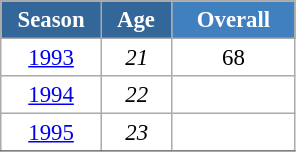<table class="wikitable" style="font-size:95%; text-align:center; border:grey solid 1px; border-collapse:collapse; background:#ffffff;">
<tr>
<th style="background-color:#369; color:white; width:60px;"> Season </th>
<th style="background-color:#369; color:white; width:40px;"> Age </th>
<th style="background-color:#4180be; color:white; width:75px;">Overall</th>
</tr>
<tr>
<td><a href='#'>1993</a></td>
<td><em>21</em></td>
<td>68</td>
</tr>
<tr>
<td><a href='#'>1994</a></td>
<td><em>22</em></td>
<td></td>
</tr>
<tr>
<td><a href='#'>1995</a></td>
<td><em>23</em></td>
<td></td>
</tr>
<tr>
</tr>
</table>
